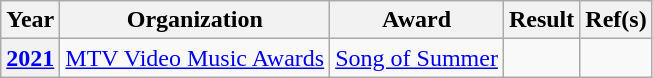<table class="wikitable plainrowheaders">
<tr align=center>
<th scope="col">Year</th>
<th scope="col">Organization</th>
<th scope="col">Award</th>
<th scope="col">Result</th>
<th scope="col">Ref(s)</th>
</tr>
<tr>
<th scope="row"><a href='#'>2021</a></th>
<td><a href='#'>MTV Video Music Awards</a></td>
<td><a href='#'>Song of Summer</a></td>
<td></td>
<td style="text-align:center;"></td>
</tr>
</table>
